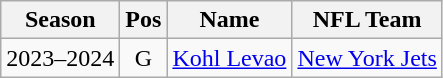<table class="wikitable" style="text-align:center">
<tr>
<th>Season</th>
<th>Pos</th>
<th>Name</th>
<th>NFL Team</th>
</tr>
<tr>
<td>2023–2024</td>
<td>G</td>
<td><a href='#'>Kohl Levao</a></td>
<td><a href='#'>New York Jets</a></td>
</tr>
</table>
